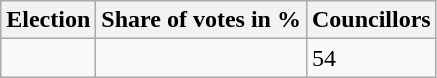<table class="wikitable">
<tr>
<th>Election</th>
<th>Share of votes in %</th>
<th>Councillors</th>
</tr>
<tr>
<td></td>
<td></td>
<td>54</td>
</tr>
</table>
